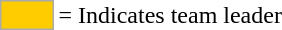<table>
<tr>
<td style="background:#fc0; border:1px solid #aaa; width:2em;"></td>
<td>= Indicates team leader</td>
</tr>
</table>
